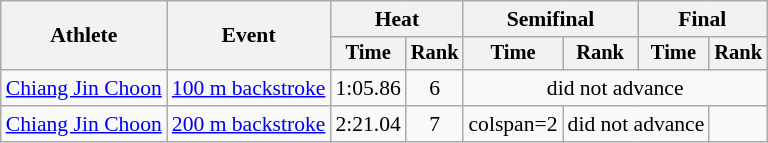<table class=wikitable style="font-size:90%">
<tr>
<th rowspan=2>Athlete</th>
<th rowspan=2>Event</th>
<th colspan="2">Heat</th>
<th colspan="2">Semifinal</th>
<th colspan="2">Final</th>
</tr>
<tr style="font-size:95%">
<th>Time</th>
<th>Rank</th>
<th>Time</th>
<th>Rank</th>
<th>Time</th>
<th>Rank</th>
</tr>
<tr align=center>
<td align=left><a href='#'>Chiang Jin Choon</a></td>
<td align=left><a href='#'>100 m backstroke</a></td>
<td>1:05.86</td>
<td>6</td>
<td colspan=4>did not advance</td>
</tr>
<tr align=center>
<td align=left><a href='#'>Chiang Jin Choon</a></td>
<td align=left><a href='#'>200 m backstroke</a></td>
<td>2:21.04</td>
<td>7</td>
<td>colspan=2 </td>
<td colspan=2>did not advance</td>
</tr>
</table>
